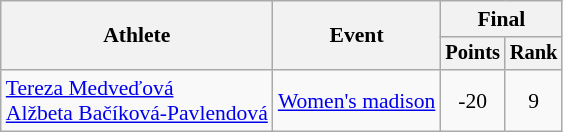<table class="wikitable" style="font-size:90%">
<tr>
<th rowspan=2>Athlete</th>
<th rowspan=2>Event</th>
<th colspan=2>Final</th>
</tr>
<tr style="font-size:95%">
<th>Points</th>
<th>Rank</th>
</tr>
<tr align=center>
<td align=left><a href='#'>Tereza Medveďová </a><br><a href='#'>Alžbeta Bačíková-Pavlendová</a></td>
<td align=left><a href='#'>Women's madison</a></td>
<td>-20</td>
<td>9</td>
</tr>
</table>
